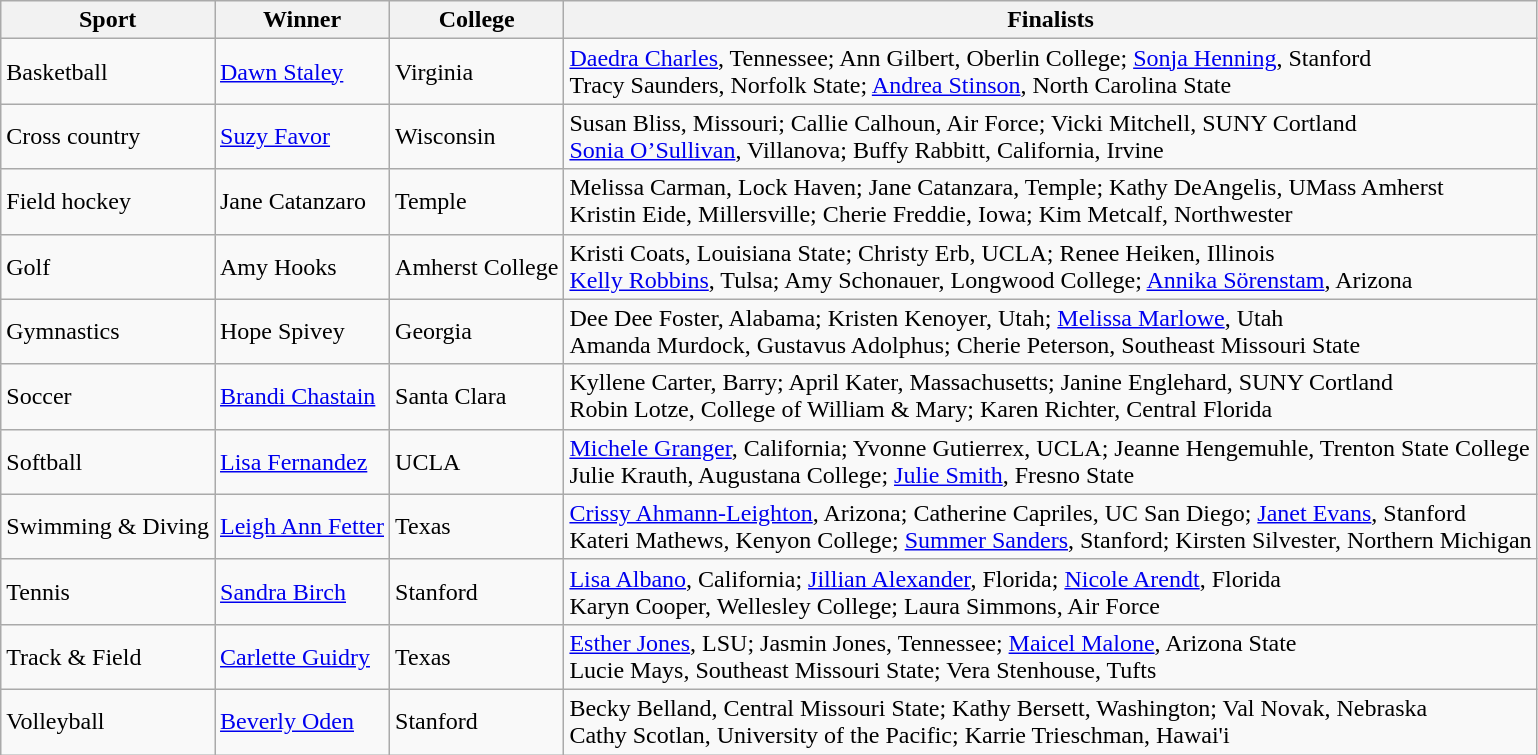<table class="wikitable">
<tr>
<th>Sport</th>
<th>Winner</th>
<th>College</th>
<th>Finalists</th>
</tr>
<tr>
<td>Basketball</td>
<td><a href='#'>Dawn Staley</a></td>
<td>Virginia</td>
<td><a href='#'>Daedra Charles</a>, Tennessee; Ann Gilbert, Oberlin College; <a href='#'>Sonja Henning</a>, Stanford<br>Tracy Saunders, Norfolk State; <a href='#'>Andrea Stinson</a>, North Carolina State</td>
</tr>
<tr>
<td>Cross country</td>
<td><a href='#'>Suzy Favor</a></td>
<td>Wisconsin</td>
<td>Susan Bliss, Missouri; Callie Calhoun, Air Force; Vicki Mitchell, SUNY Cortland<br><a href='#'>Sonia O’Sullivan</a>, Villanova; Buffy Rabbitt, California, Irvine</td>
</tr>
<tr>
<td>Field hockey</td>
<td>Jane Catanzaro</td>
<td>Temple</td>
<td>Melissa Carman, Lock Haven; Jane Catanzara, Temple; Kathy DeAngelis, UMass Amherst<br>Kristin Eide, Millersville; Cherie Freddie, Iowa; Kim Metcalf, Northwester</td>
</tr>
<tr>
<td>Golf</td>
<td>Amy Hooks</td>
<td>Amherst College</td>
<td>Kristi Coats, Louisiana State; Christy Erb, UCLA; Renee Heiken, Illinois<br><a href='#'>Kelly Robbins</a>, Tulsa; Amy Schonauer, Longwood College; <a href='#'>Annika Sörenstam</a>, Arizona</td>
</tr>
<tr>
<td>Gymnastics</td>
<td>Hope Spivey</td>
<td>Georgia</td>
<td>Dee Dee Foster, Alabama; Kristen Kenoyer, Utah; <a href='#'>Melissa Marlowe</a>, Utah<br>Amanda Murdock, Gustavus Adolphus; Cherie Peterson, Southeast Missouri State</td>
</tr>
<tr>
<td>Soccer</td>
<td><a href='#'>Brandi Chastain</a></td>
<td>Santa Clara</td>
<td>Kyllene Carter, Barry; April Kater, Massachusetts; Janine Englehard, SUNY Cortland<br>Robin Lotze, College of William & Mary; Karen Richter, Central Florida</td>
</tr>
<tr>
<td>Softball</td>
<td><a href='#'>Lisa Fernandez</a></td>
<td>UCLA</td>
<td><a href='#'>Michele Granger</a>, California; Yvonne Gutierrex, UCLA; Jeanne Hengemuhle, Trenton State College<br>Julie Krauth, Augustana College; <a href='#'>Julie Smith</a>, Fresno State</td>
</tr>
<tr>
<td>Swimming & Diving</td>
<td><a href='#'>Leigh Ann Fetter</a></td>
<td>Texas</td>
<td><a href='#'>Crissy Ahmann-Leighton</a>, Arizona; Catherine Capriles, UC San Diego; <a href='#'>Janet Evans</a>, Stanford<br>Kateri Mathews, Kenyon College; <a href='#'>Summer Sanders</a>, Stanford; Kirsten Silvester, Northern Michigan</td>
</tr>
<tr>
<td>Tennis</td>
<td><a href='#'>Sandra Birch</a></td>
<td>Stanford</td>
<td><a href='#'>Lisa Albano</a>, California; <a href='#'>Jillian Alexander</a>, Florida; <a href='#'>Nicole Arendt</a>, Florida<br>Karyn Cooper, Wellesley College; Laura Simmons, Air Force</td>
</tr>
<tr>
<td>Track & Field</td>
<td><a href='#'>Carlette Guidry</a></td>
<td>Texas</td>
<td><a href='#'>Esther Jones</a>, LSU; Jasmin Jones, Tennessee; <a href='#'>Maicel Malone</a>, Arizona State<br>Lucie Mays, Southeast Missouri State; Vera Stenhouse, Tufts</td>
</tr>
<tr>
<td>Volleyball</td>
<td><a href='#'>Beverly Oden</a></td>
<td>Stanford</td>
<td>Becky Belland, Central Missouri State; Kathy Bersett, Washington; Val Novak, Nebraska<br>Cathy Scotlan, University of the Pacific; Karrie Trieschman, Hawai'i</td>
</tr>
</table>
